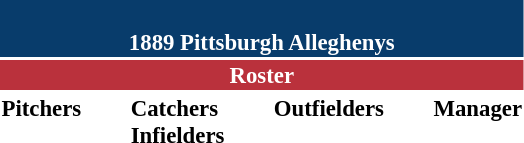<table class="toccolours" style="font-size: 95%;">
<tr>
<th colspan="10" style="background-color: #083c6b; color: #FFFFFF; text-align: center;"><br>1889 Pittsburgh Alleghenys</th>
</tr>
<tr>
<td colspan="10" style="background-color: #ba313c; color: white; text-align: center;"><strong>Roster</strong></td>
</tr>
<tr>
<td valign="top"><strong>Pitchers</strong><br>








</td>
<td width="25px"></td>
<td valign="top"><strong>Catchers</strong><br>


<strong>Infielders</strong>




</td>
<td width="25px"></td>
<td valign="top"><strong>Outfielders</strong><br>



</td>
<td width="25px"></td>
<td valign="top"><strong>Manager</strong><br>

</td>
</tr>
</table>
